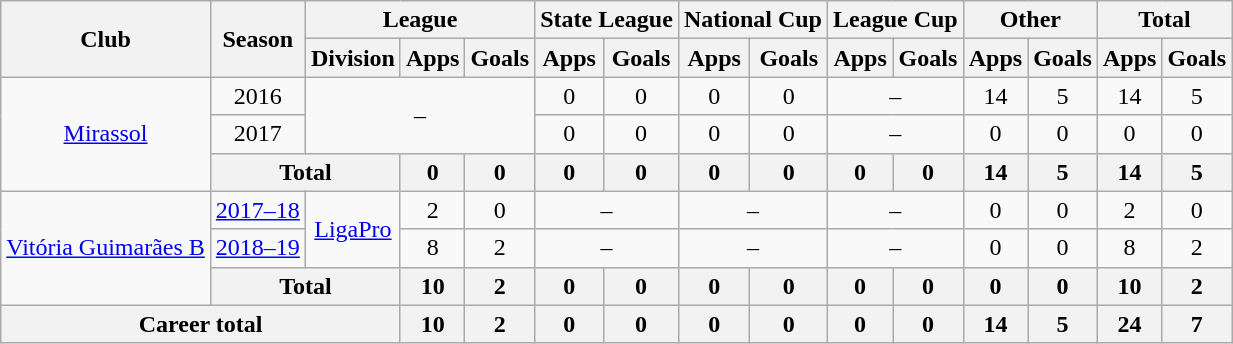<table class="wikitable" style="text-align: center">
<tr>
<th rowspan="2">Club</th>
<th rowspan="2">Season</th>
<th colspan="3">League</th>
<th colspan="2">State League</th>
<th colspan="2">National Cup</th>
<th colspan="2">League Cup</th>
<th colspan="2">Other</th>
<th colspan="2">Total</th>
</tr>
<tr>
<th>Division</th>
<th>Apps</th>
<th>Goals</th>
<th>Apps</th>
<th>Goals</th>
<th>Apps</th>
<th>Goals</th>
<th>Apps</th>
<th>Goals</th>
<th>Apps</th>
<th>Goals</th>
<th>Apps</th>
<th>Goals</th>
</tr>
<tr>
<td rowspan="3"><a href='#'>Mirassol</a></td>
<td>2016</td>
<td rowspan="2" colspan="3">–</td>
<td>0</td>
<td>0</td>
<td>0</td>
<td>0</td>
<td colspan="2">–</td>
<td>14</td>
<td>5</td>
<td>14</td>
<td>5</td>
</tr>
<tr>
<td>2017</td>
<td>0</td>
<td>0</td>
<td>0</td>
<td>0</td>
<td colspan="2">–</td>
<td>0</td>
<td>0</td>
<td>0</td>
<td>0</td>
</tr>
<tr>
<th colspan="2"><strong>Total</strong></th>
<th>0</th>
<th>0</th>
<th>0</th>
<th>0</th>
<th>0</th>
<th>0</th>
<th>0</th>
<th>0</th>
<th>14</th>
<th>5</th>
<th>14</th>
<th>5</th>
</tr>
<tr>
<td rowspan="3"><a href='#'>Vitória Guimarães B</a></td>
<td><a href='#'>2017–18</a></td>
<td rowspan="2"><a href='#'>LigaPro</a></td>
<td>2</td>
<td>0</td>
<td colspan="2">–</td>
<td colspan="2">–</td>
<td colspan="2">–</td>
<td>0</td>
<td>0</td>
<td>2</td>
<td>0</td>
</tr>
<tr>
<td><a href='#'>2018–19</a></td>
<td>8</td>
<td>2</td>
<td colspan="2">–</td>
<td colspan="2">–</td>
<td colspan="2">–</td>
<td>0</td>
<td>0</td>
<td>8</td>
<td>2</td>
</tr>
<tr>
<th colspan="2"><strong>Total</strong></th>
<th>10</th>
<th>2</th>
<th>0</th>
<th>0</th>
<th>0</th>
<th>0</th>
<th>0</th>
<th>0</th>
<th>0</th>
<th>0</th>
<th>10</th>
<th>2</th>
</tr>
<tr>
<th colspan="3"><strong>Career total</strong></th>
<th>10</th>
<th>2</th>
<th>0</th>
<th>0</th>
<th>0</th>
<th>0</th>
<th>0</th>
<th>0</th>
<th>14</th>
<th>5</th>
<th>24</th>
<th>7</th>
</tr>
</table>
